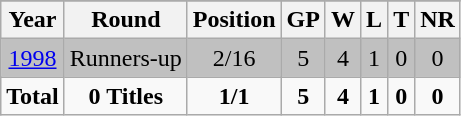<table class="wikitable" style="text-align: center;">
<tr>
</tr>
<tr>
<th>Year</th>
<th>Round</th>
<th>Position</th>
<th>GP</th>
<th>W</th>
<th>L</th>
<th>T</th>
<th>NR</th>
</tr>
<tr style="background:silver;">
<td> <a href='#'>1998</a></td>
<td>Runners-up</td>
<td>2/16</td>
<td>5</td>
<td>4</td>
<td>1</td>
<td>0</td>
<td>0</td>
</tr>
<tr>
<td><strong>Total</strong></td>
<td><strong>0 Titles</strong></td>
<td><strong>1/1</strong></td>
<td><strong>5</strong></td>
<td><strong>4</strong></td>
<td><strong>1</strong></td>
<td><strong>0</strong></td>
<td><strong>0</strong></td>
</tr>
</table>
